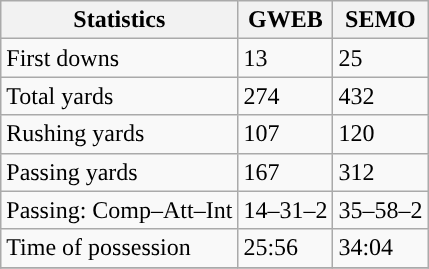<table class="wikitable" style="float: left;">
<tr>
<th>Statistics</th>
<th>GWEB</th>
<th>SEMO</th>
</tr>
<tr>
<td>First downs</td>
<td>13</td>
<td>25</td>
</tr>
<tr>
<td>Total yards</td>
<td>274</td>
<td>432</td>
</tr>
<tr>
<td>Rushing yards</td>
<td>107</td>
<td>120</td>
</tr>
<tr>
<td>Passing yards</td>
<td>167</td>
<td>312</td>
</tr>
<tr>
<td>Passing: Comp–Att–Int</td>
<td>14–31–2</td>
<td>35–58–2</td>
</tr>
<tr>
<td>Time of possession</td>
<td>25:56</td>
<td>34:04</td>
</tr>
<tr>
</tr>
</table>
